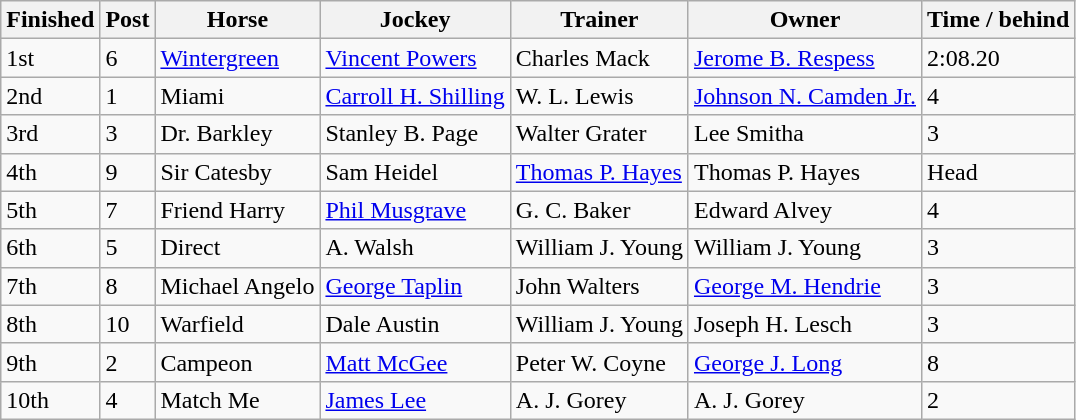<table class="wikitable">
<tr>
<th>Finished</th>
<th>Post</th>
<th>Horse</th>
<th>Jockey</th>
<th>Trainer</th>
<th>Owner</th>
<th>Time / behind</th>
</tr>
<tr>
<td>1st</td>
<td>6</td>
<td><a href='#'>Wintergreen</a></td>
<td><a href='#'>Vincent Powers</a></td>
<td>Charles Mack</td>
<td><a href='#'>Jerome B. Respess</a></td>
<td>2:08.20</td>
</tr>
<tr>
<td>2nd</td>
<td>1</td>
<td>Miami</td>
<td><a href='#'>Carroll H. Shilling</a></td>
<td>W. L. Lewis</td>
<td><a href='#'>Johnson N. Camden Jr.</a></td>
<td>4</td>
</tr>
<tr>
<td>3rd</td>
<td>3</td>
<td>Dr. Barkley</td>
<td>Stanley B. Page</td>
<td>Walter Grater</td>
<td>Lee Smitha</td>
<td>3</td>
</tr>
<tr>
<td>4th</td>
<td>9</td>
<td>Sir Catesby</td>
<td>Sam Heidel</td>
<td><a href='#'>Thomas P. Hayes</a></td>
<td>Thomas P. Hayes</td>
<td>Head</td>
</tr>
<tr>
<td>5th</td>
<td>7</td>
<td>Friend Harry</td>
<td><a href='#'>Phil Musgrave</a></td>
<td>G. C. Baker</td>
<td>Edward Alvey</td>
<td>4</td>
</tr>
<tr>
<td>6th</td>
<td>5</td>
<td>Direct</td>
<td>A. Walsh</td>
<td>William J. Young</td>
<td>William J. Young</td>
<td>3</td>
</tr>
<tr>
<td>7th</td>
<td>8</td>
<td>Michael Angelo</td>
<td><a href='#'>George Taplin</a></td>
<td>John Walters</td>
<td><a href='#'>George M. Hendrie</a></td>
<td>3</td>
</tr>
<tr>
<td>8th</td>
<td>10</td>
<td>Warfield</td>
<td>Dale Austin</td>
<td>William J. Young</td>
<td>Joseph H. Lesch</td>
<td>3</td>
</tr>
<tr>
<td>9th</td>
<td>2</td>
<td>Campeon</td>
<td><a href='#'>Matt McGee</a></td>
<td>Peter W. Coyne</td>
<td><a href='#'>George J. Long</a></td>
<td>8</td>
</tr>
<tr>
<td>10th</td>
<td>4</td>
<td>Match Me</td>
<td><a href='#'>James Lee</a></td>
<td>A. J. Gorey</td>
<td>A. J. Gorey</td>
<td>2</td>
</tr>
</table>
